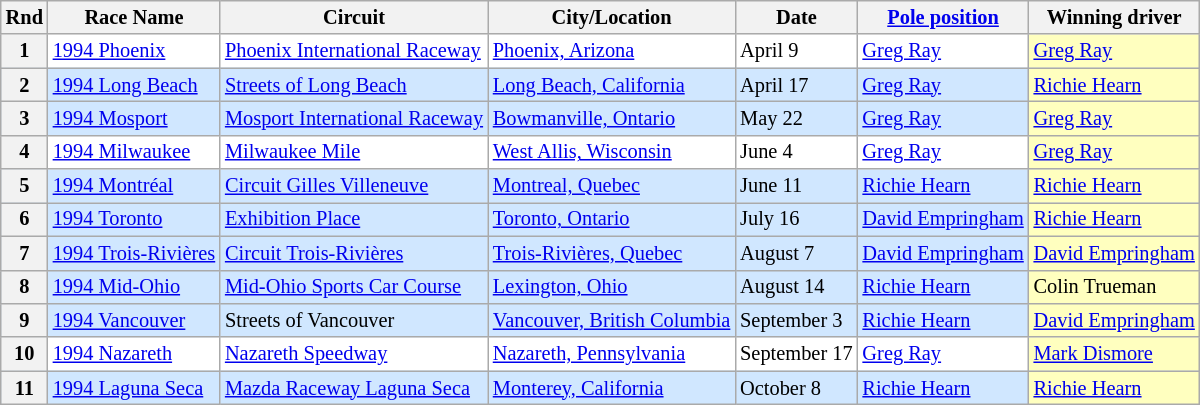<table class="wikitable" style="font-size: 85%;">
<tr>
<th>Rnd</th>
<th>Race Name</th>
<th>Circuit</th>
<th>City/Location</th>
<th>Date</th>
<th><a href='#'>Pole position</a></th>
<th>Winning driver</th>
</tr>
<tr style="background:#FFFFFF;">
<th>1</th>
<td> <a href='#'>1994 Phoenix</a></td>
<td><a href='#'>Phoenix International Raceway</a></td>
<td><a href='#'>Phoenix, Arizona</a></td>
<td>April 9</td>
<td> <a href='#'>Greg Ray</a></td>
<td style="background:#FFFFBF;"> <a href='#'>Greg Ray</a></td>
</tr>
<tr style="background:#D0E7FF;">
<th>2</th>
<td> <a href='#'>1994 Long Beach</a></td>
<td><a href='#'>Streets of Long Beach</a></td>
<td><a href='#'>Long Beach, California</a></td>
<td>April 17</td>
<td> <a href='#'>Greg Ray</a></td>
<td style="background:#FFFFBF;"> <a href='#'>Richie Hearn</a></td>
</tr>
<tr style="background:#D0E7FF;">
<th>3</th>
<td> <a href='#'>1994 Mosport</a></td>
<td><a href='#'>Mosport International Raceway</a></td>
<td><a href='#'>Bowmanville, Ontario</a></td>
<td>May 22</td>
<td> <a href='#'>Greg Ray</a></td>
<td style="background:#FFFFBF;"> <a href='#'>Greg Ray</a></td>
</tr>
<tr style="background:#FFFFFF;">
<th>4</th>
<td> <a href='#'>1994 Milwaukee</a></td>
<td><a href='#'>Milwaukee Mile</a></td>
<td><a href='#'>West Allis, Wisconsin</a></td>
<td>June 4</td>
<td> <a href='#'>Greg Ray</a></td>
<td style="background:#FFFFBF;"> <a href='#'>Greg Ray</a></td>
</tr>
<tr style="background:#D0E7FF;">
<th>5</th>
<td> <a href='#'>1994 Montréal</a></td>
<td><a href='#'>Circuit Gilles Villeneuve</a></td>
<td><a href='#'>Montreal, Quebec</a></td>
<td>June 11</td>
<td> <a href='#'>Richie Hearn</a></td>
<td style="background:#FFFFBF;"> <a href='#'>Richie Hearn</a></td>
</tr>
<tr style="background:#D0E7FF;">
<th>6</th>
<td> <a href='#'>1994 Toronto</a></td>
<td><a href='#'>Exhibition Place</a></td>
<td><a href='#'>Toronto, Ontario</a></td>
<td>July 16</td>
<td> <a href='#'>David Empringham</a></td>
<td style="background:#FFFFBF;"> <a href='#'>Richie Hearn</a></td>
</tr>
<tr style="background:#D0E7FF;">
<th>7</th>
<td> <a href='#'>1994 Trois-Rivières</a></td>
<td><a href='#'>Circuit Trois-Rivières</a></td>
<td><a href='#'>Trois-Rivières, Quebec</a></td>
<td>August 7</td>
<td> <a href='#'>David Empringham</a></td>
<td style="background:#FFFFBF;"> <a href='#'>David Empringham</a></td>
</tr>
<tr style="background:#D0E7FF;">
<th>8</th>
<td> <a href='#'>1994 Mid-Ohio</a></td>
<td><a href='#'>Mid-Ohio Sports Car Course</a></td>
<td><a href='#'>Lexington, Ohio</a></td>
<td>August 14</td>
<td> <a href='#'>Richie Hearn</a></td>
<td style="background:#FFFFBF;"> Colin Trueman</td>
</tr>
<tr style="background:#D0E7FF;">
<th>9</th>
<td> <a href='#'>1994 Vancouver</a></td>
<td>Streets of Vancouver</td>
<td><a href='#'>Vancouver, British Columbia</a></td>
<td>September 3</td>
<td> <a href='#'>Richie Hearn</a></td>
<td style="background:#FFFFBF;"> <a href='#'>David Empringham</a></td>
</tr>
<tr style="background:#FFFFFF;">
<th>10</th>
<td> <a href='#'>1994 Nazareth</a></td>
<td><a href='#'>Nazareth Speedway</a></td>
<td><a href='#'>Nazareth, Pennsylvania</a></td>
<td>September 17</td>
<td> <a href='#'>Greg Ray</a></td>
<td style="background:#FFFFBF;"> <a href='#'>Mark Dismore</a></td>
</tr>
<tr style="background:#D0E7FF;">
<th>11</th>
<td> <a href='#'>1994 Laguna Seca</a></td>
<td><a href='#'>Mazda Raceway Laguna Seca</a></td>
<td><a href='#'>Monterey, California</a></td>
<td>October 8</td>
<td> <a href='#'>Richie Hearn</a></td>
<td style="background:#FFFFBF;"> <a href='#'>Richie Hearn</a></td>
</tr>
</table>
